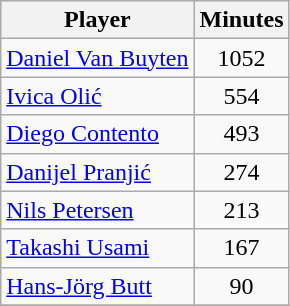<table class="wikitable">
<tr>
<th>Player</th>
<th>Minutes</th>
</tr>
<tr>
<td> <a href='#'>Daniel Van Buyten</a></td>
<td align=center>1052</td>
</tr>
<tr>
<td> <a href='#'>Ivica Olić</a></td>
<td align=center>554</td>
</tr>
<tr>
<td> <a href='#'>Diego Contento</a></td>
<td align=center>493</td>
</tr>
<tr>
<td> <a href='#'>Danijel Pranjić</a></td>
<td align=center>274</td>
</tr>
<tr>
<td> <a href='#'>Nils Petersen</a></td>
<td align=center>213</td>
</tr>
<tr>
<td> <a href='#'>Takashi Usami</a></td>
<td align=center>167</td>
</tr>
<tr>
<td> <a href='#'>Hans-Jörg Butt</a></td>
<td align=center>90</td>
</tr>
<tr>
</tr>
</table>
